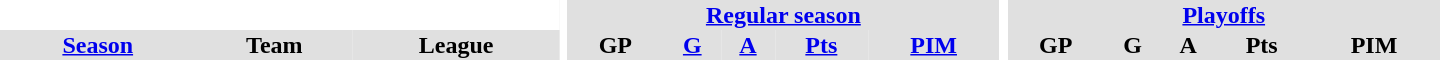<table border="0" cellpadding="1" cellspacing="0" style="text-align:center; width:60em">
<tr bgcolor="#e0e0e0">
<th colspan="3" bgcolor="#ffffff"></th>
<th rowspan="99" bgcolor="#ffffff"></th>
<th colspan="5"><a href='#'>Regular season</a></th>
<th rowspan="99" bgcolor="#ffffff"></th>
<th colspan="5"><a href='#'>Playoffs</a></th>
</tr>
<tr bgcolor="#e0e0e0">
<th><a href='#'>Season</a></th>
<th>Team</th>
<th>League</th>
<th>GP</th>
<th><a href='#'>G</a></th>
<th><a href='#'>A</a></th>
<th><a href='#'>Pts</a></th>
<th><a href='#'>PIM</a></th>
<th>GP</th>
<th>G</th>
<th>A</th>
<th>Pts</th>
<th>PIM</th>
</tr>
</table>
